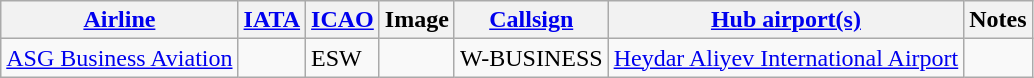<table class="wikitable sortable" style="border: 0; cellpadding: 2; cellspacing: 3;">
<tr valign="middle">
<th><a href='#'>Airline</a></th>
<th><a href='#'>IATA</a></th>
<th><a href='#'>ICAO</a></th>
<th>Image</th>
<th><a href='#'>Callsign</a></th>
<th><a href='#'>Hub airport(s)</a></th>
<th class="unsortable">Notes</th>
</tr>
<tr>
<td><a href='#'>ASG Business Aviation</a></td>
<td></td>
<td>ESW</td>
<td></td>
<td>W-BUSINESS</td>
<td><a href='#'>Heydar Aliyev International Airport</a></td>
<td></td>
</tr>
</table>
